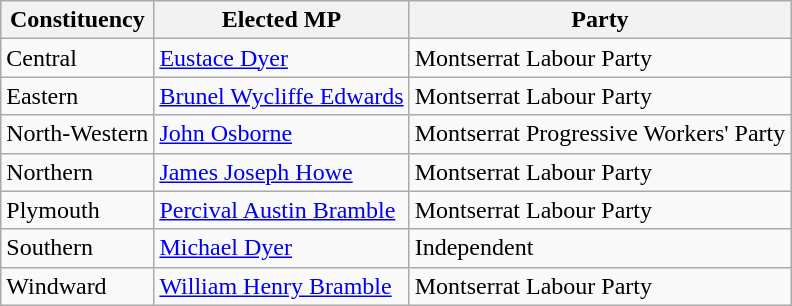<table class=wikitable style=text-align:left>
<tr>
<th>Constituency</th>
<th>Elected MP</th>
<th>Party</th>
</tr>
<tr>
<td>Central</td>
<td><a href='#'>Eustace Dyer</a></td>
<td>Montserrat Labour Party</td>
</tr>
<tr>
<td>Eastern</td>
<td><a href='#'>Brunel Wycliffe Edwards</a></td>
<td>Montserrat Labour Party</td>
</tr>
<tr>
<td>North-Western</td>
<td><a href='#'>John Osborne</a></td>
<td>Montserrat Progressive Workers' Party</td>
</tr>
<tr>
<td>Northern</td>
<td><a href='#'>James Joseph Howe</a></td>
<td>Montserrat Labour Party</td>
</tr>
<tr>
<td>Plymouth</td>
<td><a href='#'>Percival Austin Bramble</a></td>
<td>Montserrat Labour Party</td>
</tr>
<tr>
<td>Southern</td>
<td><a href='#'>Michael Dyer</a></td>
<td>Independent</td>
</tr>
<tr>
<td>Windward</td>
<td><a href='#'>William Henry Bramble</a></td>
<td>Montserrat Labour Party</td>
</tr>
</table>
